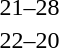<table style="text-align:center">
<tr>
<th width=200></th>
<th width=100></th>
<th width=200></th>
</tr>
<tr>
<td align=right></td>
<td>21–28</td>
<td align=left><strong></strong></td>
</tr>
<tr>
<td align=right><strong></strong></td>
<td>22–20</td>
<td align=left></td>
</tr>
<tr>
</tr>
</table>
